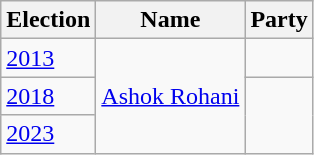<table class="wikitable sortable">
<tr>
<th>Election</th>
<th>Name</th>
<th colspan=2>Party</th>
</tr>
<tr>
<td><a href='#'>2013</a></td>
<td rowspan=3><a href='#'>Ashok Rohani</a></td>
<td></td>
</tr>
<tr>
<td><a href='#'>2018</a></td>
</tr>
<tr>
<td><a href='#'>2023</a></td>
</tr>
</table>
